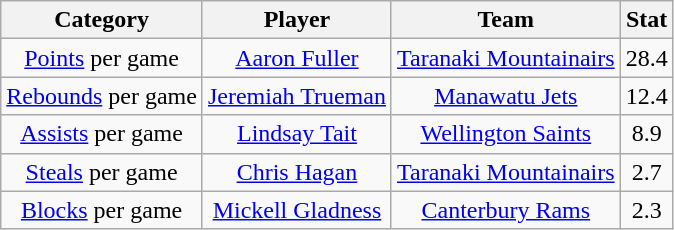<table class="wikitable" style="text-align:center">
<tr>
<th>Category</th>
<th>Player</th>
<th>Team</th>
<th>Stat</th>
</tr>
<tr>
<td><a href='#'>Points</a> per game</td>
<td><a href='#'>Aaron Fuller</a></td>
<td><a href='#'>Taranaki Mountainairs</a></td>
<td>28.4</td>
</tr>
<tr>
<td><a href='#'>Rebounds</a> per game</td>
<td><a href='#'>Jeremiah Trueman</a></td>
<td><a href='#'>Manawatu Jets</a></td>
<td>12.4</td>
</tr>
<tr>
<td><a href='#'>Assists</a> per game</td>
<td><a href='#'>Lindsay Tait</a></td>
<td><a href='#'>Wellington Saints</a></td>
<td>8.9</td>
</tr>
<tr>
<td><a href='#'>Steals</a> per game</td>
<td><a href='#'>Chris Hagan</a></td>
<td><a href='#'>Taranaki Mountainairs</a></td>
<td>2.7</td>
</tr>
<tr>
<td><a href='#'>Blocks</a> per game</td>
<td><a href='#'>Mickell Gladness</a></td>
<td><a href='#'>Canterbury Rams</a></td>
<td>2.3</td>
</tr>
</table>
